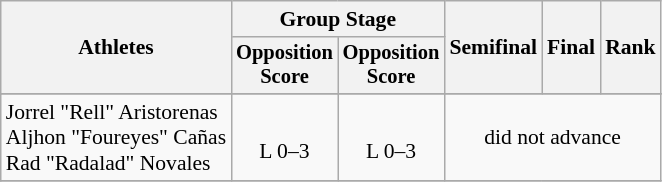<table class="wikitable" style="font-size:90%">
<tr>
<th rowspan=2>Athletes</th>
<th colspan=2>Group Stage</th>
<th rowspan=2>Semifinal</th>
<th rowspan=2>Final</th>
<th rowspan=2>Rank</th>
</tr>
<tr style="font-size:95%">
<th>Opposition<br>Score</th>
<th>Opposition<br>Score</th>
</tr>
<tr style="font-size:95%">
</tr>
<tr align=center>
<td align=left>Jorrel "Rell" Aristorenas<br>Aljhon "Foureyes" Cañas<br>Rad "Radalad" Novales</td>
<td><br>L 0–3</td>
<td><br>L 0–3</td>
<td colspan=3>did not advance</td>
</tr>
<tr>
</tr>
</table>
